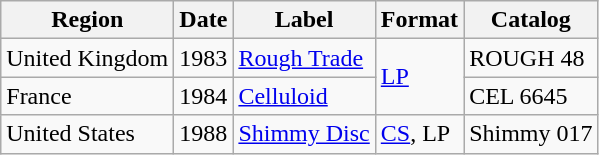<table class="wikitable">
<tr>
<th>Region</th>
<th>Date</th>
<th>Label</th>
<th>Format</th>
<th>Catalog</th>
</tr>
<tr>
<td>United Kingdom</td>
<td>1983</td>
<td><a href='#'>Rough Trade</a></td>
<td rowspan="2"><a href='#'>LP</a></td>
<td>ROUGH 48</td>
</tr>
<tr>
<td>France</td>
<td>1984</td>
<td><a href='#'>Celluloid</a></td>
<td>CEL 6645</td>
</tr>
<tr>
<td>United States</td>
<td>1988</td>
<td><a href='#'>Shimmy Disc</a></td>
<td><a href='#'>CS</a>, LP</td>
<td>Shimmy 017</td>
</tr>
</table>
